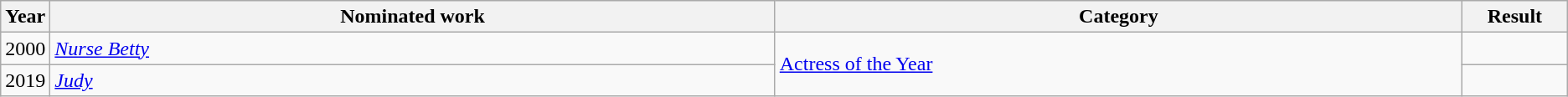<table class="wikitable sortable">
<tr>
<th scope="col" style="width:1em;">Year</th>
<th scope="col" style="width:39em;">Nominated work</th>
<th scope="col" style="width:37em;">Category</th>
<th scope="col" style="width:5em;">Result</th>
</tr>
<tr>
<td>2000</td>
<td><em><a href='#'>Nurse Betty</a></em></td>
<td rowspan=2><a href='#'>Actress of the Year</a></td>
<td></td>
</tr>
<tr>
<td>2019</td>
<td><em><a href='#'>Judy</a></em></td>
<td></td>
</tr>
</table>
